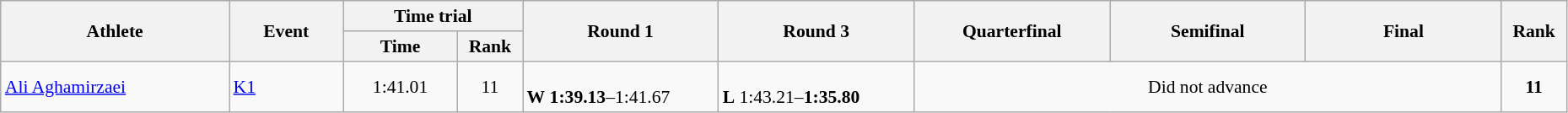<table class="wikitable" width="98%" style="text-align:left; font-size:90%">
<tr>
<th rowspan="2" width="14%">Athlete</th>
<th rowspan="2" width="7%">Event</th>
<th colspan="2">Time trial</th>
<th rowspan="2" width="12%">Round 1</th>
<th rowspan="2" width="12%">Round 3</th>
<th rowspan="2" width="12%">Quarterfinal</th>
<th rowspan="2" width="12%">Semifinal</th>
<th rowspan="2" width="12%">Final</th>
<th rowspan="2" width="4%">Rank</th>
</tr>
<tr>
<th width="7%">Time</th>
<th width="4%">Rank</th>
</tr>
<tr>
<td><a href='#'>Ali Aghamirzaei</a></td>
<td><a href='#'>K1</a></td>
<td align="center">1:41.01</td>
<td align="center">11</td>
<td><br><strong>W</strong> <strong>1:39.13</strong>–1:41.67</td>
<td><br><strong>L</strong> 1:43.21–<strong>1:35.80</strong></td>
<td colspan=3 align=center>Did not advance</td>
<td align="center"><strong>11</strong></td>
</tr>
</table>
